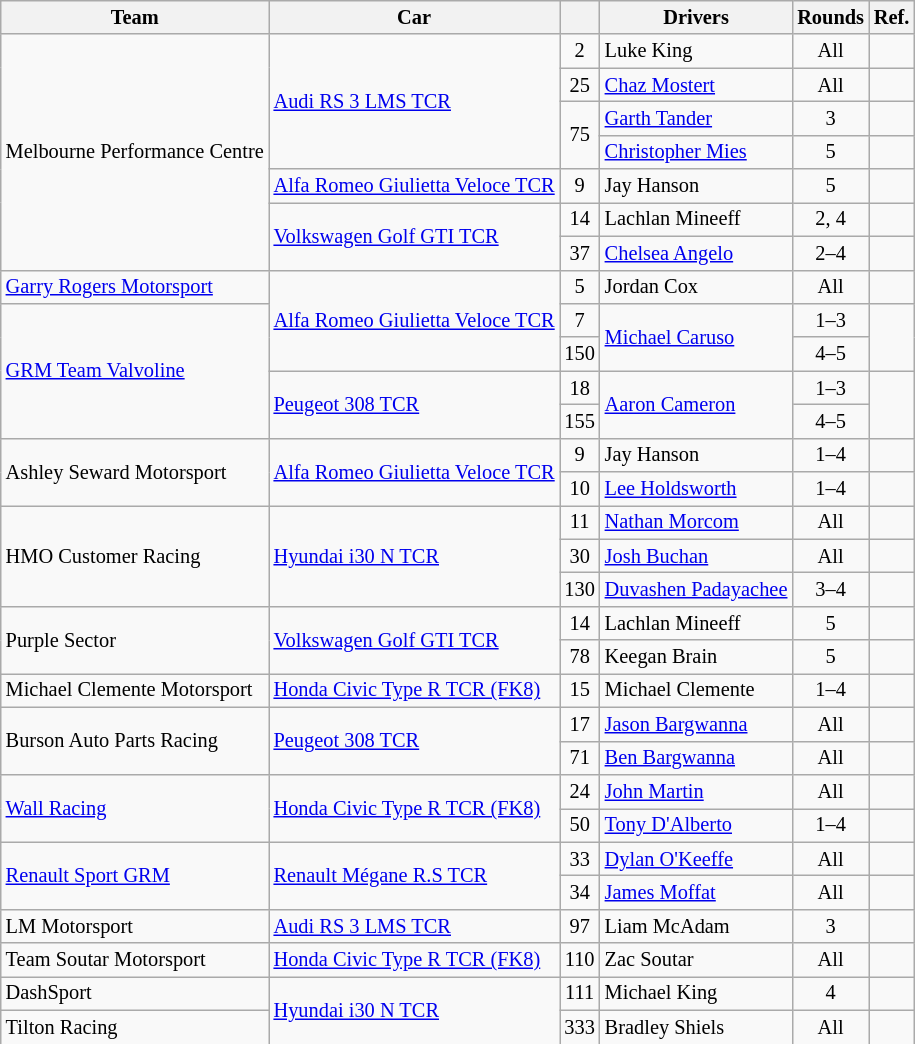<table class="wikitable" style="font-size: 85%;">
<tr>
<th>Team</th>
<th>Car</th>
<th></th>
<th>Drivers</th>
<th>Rounds</th>
<th>Ref.</th>
</tr>
<tr>
<td rowspan="7"> Melbourne Performance Centre</td>
<td rowspan="4"><a href='#'>Audi RS 3 LMS TCR</a></td>
<td align="center">2</td>
<td> Luke King</td>
<td align="center">All</td>
<td align="center"></td>
</tr>
<tr>
<td align="center">25</td>
<td nowrap> <a href='#'>Chaz Mostert</a></td>
<td align="center">All</td>
<td align="center"></td>
</tr>
<tr>
<td rowspan=2 align="center">75</td>
<td nowrap> <a href='#'>Garth Tander</a></td>
<td align="center">3</td>
<td align="center"></td>
</tr>
<tr>
<td nowrap> <a href='#'>Christopher Mies</a></td>
<td align=center>5</td>
<td align=center></td>
</tr>
<tr>
<td><a href='#'>Alfa Romeo Giulietta Veloce TCR</a></td>
<td align="center">9</td>
<td nowrap> Jay Hanson</td>
<td align="center">5</td>
<td align="center"></td>
</tr>
<tr>
<td rowspan="2"><a href='#'>Volkswagen Golf GTI TCR</a></td>
<td align="center">14</td>
<td> Lachlan Mineeff</td>
<td align="center">2, 4</td>
<td align="center"></td>
</tr>
<tr>
<td align="center">37</td>
<td nowrap> <a href='#'>Chelsea Angelo</a></td>
<td align="center">2–4</td>
<td align="center"></td>
</tr>
<tr>
<td> <a href='#'>Garry Rogers Motorsport</a></td>
<td rowspan= "3"><a href='#'>Alfa Romeo Giulietta Veloce TCR</a></td>
<td align="center">5</td>
<td> Jordan Cox</td>
<td align="center">All</td>
<td align="center"></td>
</tr>
<tr>
<td rowspan= "4"> <a href='#'>GRM Team Valvoline</a></td>
<td align="center">7</td>
<td rowspan= "2"> <a href='#'>Michael Caruso</a></td>
<td align="center">1–3</td>
<td rowspan= "2" align="center"></td>
</tr>
<tr>
<td align="center">150</td>
<td align="center">4–5</td>
</tr>
<tr>
<td rowspan= "2"><a href='#'>Peugeot 308 TCR</a></td>
<td align="center">18</td>
<td rowspan= "2"> <a href='#'>Aaron Cameron</a></td>
<td align="center">1–3</td>
<td rowspan= "2" align="center"></td>
</tr>
<tr>
<td align="center">155</td>
<td align="center">4–5</td>
</tr>
<tr>
<td rowspan="2"> Ashley Seward Motorsport</td>
<td rowspan="2"><a href='#'>Alfa Romeo Giulietta Veloce TCR</a></td>
<td align="center">9</td>
<td> Jay Hanson</td>
<td align="center">1–4</td>
<td align="center"></td>
</tr>
<tr>
<td align="center">10</td>
<td> <a href='#'>Lee Holdsworth</a></td>
<td align="center">1–4</td>
<td align="center"></td>
</tr>
<tr>
<td rowspan="3"> HMO Customer Racing</td>
<td rowspan="3"><a href='#'>Hyundai i30 N TCR</a></td>
<td align="center">11</td>
<td nowrap> <a href='#'>Nathan Morcom</a></td>
<td align="center">All</td>
<td align="center"></td>
</tr>
<tr>
<td align="center">30</td>
<td> <a href='#'>Josh Buchan</a></td>
<td align="center">All</td>
<td align="center"></td>
</tr>
<tr>
<td align="center">130</td>
<td nowrap> <a href='#'>Duvashen Padayachee</a></td>
<td align="center">3–4</td>
<td align="center"></td>
</tr>
<tr>
<td rowspan="2"> Purple Sector</td>
<td rowspan="2"><a href='#'>Volkswagen Golf GTI TCR</a></td>
<td align="center">14</td>
<td> Lachlan Mineeff</td>
<td align="center">5</td>
<td align="center"></td>
</tr>
<tr>
<td align="center">78</td>
<td nowrap> Keegan Brain</td>
<td align="center">5</td>
<td align="center"></td>
</tr>
<tr>
<td> Michael Clemente Motorsport</td>
<td><a href='#'>Honda Civic Type R TCR (FK8)</a></td>
<td align="center">15</td>
<td> Michael Clemente</td>
<td align="center">1–4</td>
<td align="center"></td>
</tr>
<tr>
<td rowspan="2"> Burson Auto Parts Racing</td>
<td rowspan="2"><a href='#'>Peugeot 308 TCR</a></td>
<td align="center">17</td>
<td> <a href='#'>Jason Bargwanna</a></td>
<td align="center">All</td>
<td align="center"></td>
</tr>
<tr>
<td align="center">71</td>
<td nowrap> <a href='#'>Ben Bargwanna</a></td>
<td align="center">All</td>
<td align="center"></td>
</tr>
<tr>
<td rowspan="2"> <a href='#'>Wall Racing</a></td>
<td rowspan="2"><a href='#'>Honda Civic Type R TCR (FK8)</a></td>
<td align="center">24</td>
<td> <a href='#'>John Martin</a></td>
<td align="center">All</td>
<td align="center"></td>
</tr>
<tr>
<td align="center">50</td>
<td> <a href='#'>Tony D'Alberto</a></td>
<td align="center">1–4</td>
<td align="center"></td>
</tr>
<tr>
<td rowspan= "2"> <a href='#'>Renault Sport GRM</a></td>
<td rowspan="2"><a href='#'>Renault Mégane R.S TCR</a></td>
<td align="center">33</td>
<td> <a href='#'>Dylan O'Keeffe</a></td>
<td align="center">All</td>
<td align="center"></td>
</tr>
<tr>
<td align="center">34</td>
<td> <a href='#'>James Moffat</a></td>
<td align="center">All</td>
<td align="center"></td>
</tr>
<tr>
<td> LM Motorsport</td>
<td><a href='#'>Audi RS 3 LMS TCR</a></td>
<td align="center">97</td>
<td nowrap> Liam McAdam</td>
<td align="center">3</td>
<td align="center"></td>
</tr>
<tr>
<td> Team Soutar Motorsport</td>
<td><a href='#'>Honda Civic Type R TCR (FK8)</a></td>
<td align="center">110</td>
<td> Zac Soutar</td>
<td align="center">All</td>
<td align="center"></td>
</tr>
<tr>
<td> DashSport</td>
<td rowspan=2><a href='#'>Hyundai i30 N TCR</a></td>
<td align="center">111</td>
<td> Michael King</td>
<td align="center">4</td>
<td align="center"></td>
</tr>
<tr>
<td> Tilton Racing</td>
<td align="center">333</td>
<td> Bradley Shiels</td>
<td align="center">All</td>
<td align="center"></td>
</tr>
<tr>
</tr>
</table>
